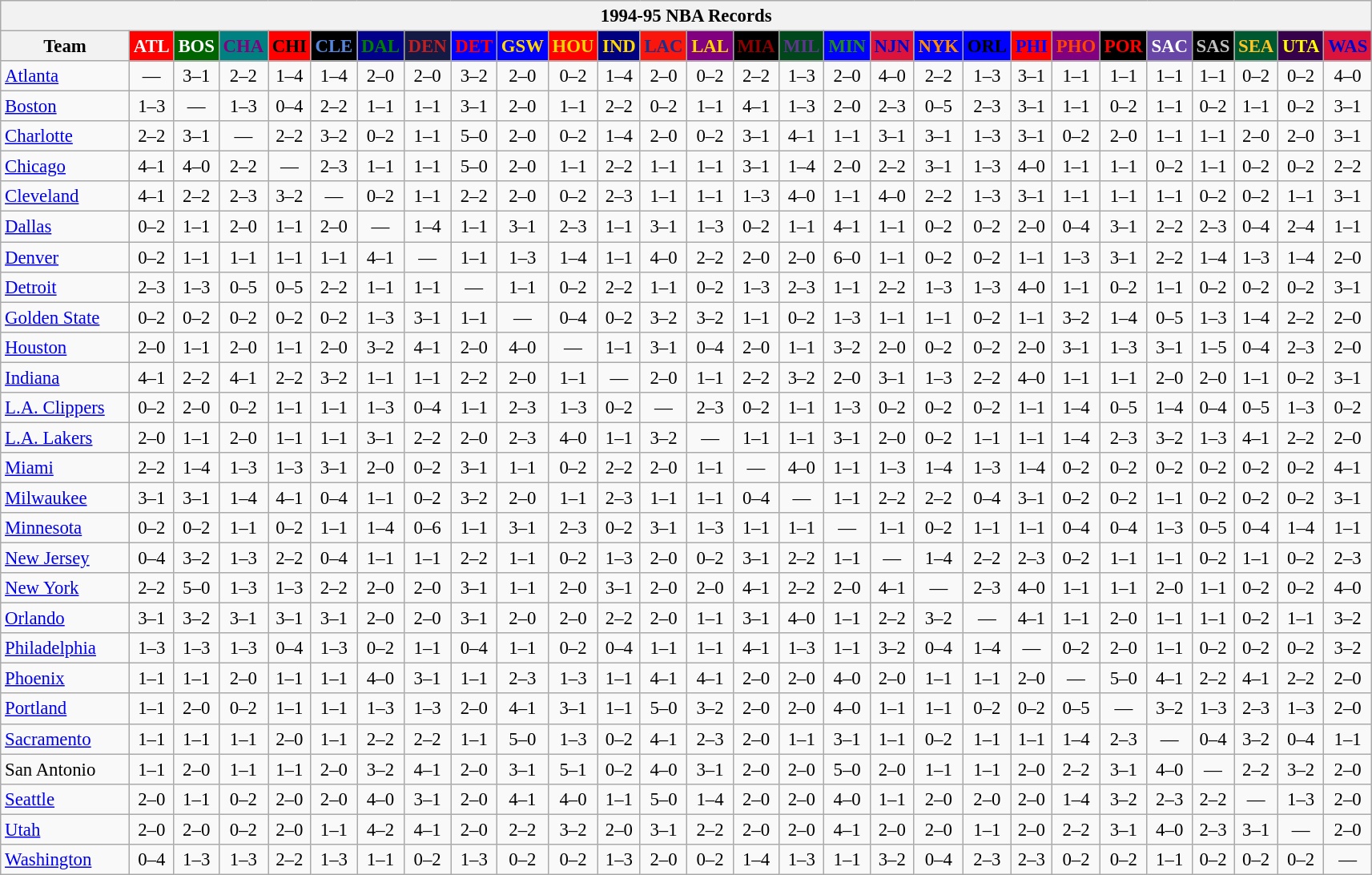<table class="wikitable" style="font-size:95%; text-align:center;">
<tr>
<th colspan=28>1994-95 NBA Records</th>
</tr>
<tr>
<th width=100>Team</th>
<th style="background:#FF0000;color:#FFFFFF;width=35">ATL</th>
<th style="background:#006400;color:#FFFFFF;width=35">BOS</th>
<th style="background:#008080;color:#800080;width=35">CHA</th>
<th style="background:#FF0000;color:#000000;width=35">CHI</th>
<th style="background:#000000;color:#5787DC;width=35">CLE</th>
<th style="background:#00008B;color:#008000;width=35">DAL</th>
<th style="background:#141A44;color:#BC2224;width=35">DEN</th>
<th style="background:#0000FF;color:#FF0000;width=35">DET</th>
<th style="background:#0000FF;color:#FFD700;width=35">GSW</th>
<th style="background:#FF0000;color:#FFD700;width=35">HOU</th>
<th style="background:#000080;color:#FFD700;width=35">IND</th>
<th style="background:#F9160D;color:#1A2E8B;width=35">LAC</th>
<th style="background:#800080;color:#FFD700;width=35">LAL</th>
<th style="background:#000000;color:#8B0000;width=35">MIA</th>
<th style="background:#00471B;color:#5C378A;width=35">MIL</th>
<th style="background:#0000FF;color:#228B22;width=35">MIN</th>
<th style="background:#DC143C;color:#0000CD;width=35">NJN</th>
<th style="background:#0000FF;color:#FF8C00;width=35">NYK</th>
<th style="background:#0000FF;color:#000000;width=35">ORL</th>
<th style="background:#FF0000;color:#0000FF;width=35">PHI</th>
<th style="background:#800080;color:#FF4500;width=35">PHO</th>
<th style="background:#000000;color:#FF0000;width=35">POR</th>
<th style="background:#6846A8;color:#FFFFFF;width=35">SAC</th>
<th style="background:#000000;color:#C0C0C0;width=35">SAS</th>
<th style="background:#005831;color:#FFC322;width=35">SEA</th>
<th style="background:#36004A;color:#FFFF00;width=35">UTA</th>
<th style="background:#DC143C;color:#0000CD;width=35">WAS</th>
</tr>
<tr>
<td style="text-align:left;"><a href='#'>Atlanta</a></td>
<td>—</td>
<td>3–1</td>
<td>2–2</td>
<td>1–4</td>
<td>1–4</td>
<td>2–0</td>
<td>2–0</td>
<td>3–2</td>
<td>2–0</td>
<td>0–2</td>
<td>1–4</td>
<td>2–0</td>
<td>0–2</td>
<td>2–2</td>
<td>1–3</td>
<td>2–0</td>
<td>4–0</td>
<td>2–2</td>
<td>1–3</td>
<td>3–1</td>
<td>1–1</td>
<td>1–1</td>
<td>1–1</td>
<td>1–1</td>
<td>0–2</td>
<td>0–2</td>
<td>4–0</td>
</tr>
<tr>
<td style="text-align:left;"><a href='#'>Boston</a></td>
<td>1–3</td>
<td>—</td>
<td>1–3</td>
<td>0–4</td>
<td>2–2</td>
<td>1–1</td>
<td>1–1</td>
<td>3–1</td>
<td>2–0</td>
<td>1–1</td>
<td>2–2</td>
<td>0–2</td>
<td>1–1</td>
<td>4–1</td>
<td>1–3</td>
<td>2–0</td>
<td>2–3</td>
<td>0–5</td>
<td>2–3</td>
<td>3–1</td>
<td>1–1</td>
<td>0–2</td>
<td>1–1</td>
<td>0–2</td>
<td>1–1</td>
<td>0–2</td>
<td>3–1</td>
</tr>
<tr>
<td style="text-align:left;"><a href='#'>Charlotte</a></td>
<td>2–2</td>
<td>3–1</td>
<td>—</td>
<td>2–2</td>
<td>3–2</td>
<td>0–2</td>
<td>1–1</td>
<td>5–0</td>
<td>2–0</td>
<td>0–2</td>
<td>1–4</td>
<td>2–0</td>
<td>0–2</td>
<td>3–1</td>
<td>4–1</td>
<td>1–1</td>
<td>3–1</td>
<td>3–1</td>
<td>1–3</td>
<td>3–1</td>
<td>0–2</td>
<td>2–0</td>
<td>1–1</td>
<td>1–1</td>
<td>2–0</td>
<td>2–0</td>
<td>3–1</td>
</tr>
<tr>
<td style="text-align:left;"><a href='#'>Chicago</a></td>
<td>4–1</td>
<td>4–0</td>
<td>2–2</td>
<td>—</td>
<td>2–3</td>
<td>1–1</td>
<td>1–1</td>
<td>5–0</td>
<td>2–0</td>
<td>1–1</td>
<td>2–2</td>
<td>1–1</td>
<td>1–1</td>
<td>3–1</td>
<td>1–4</td>
<td>2–0</td>
<td>2–2</td>
<td>3–1</td>
<td>1–3</td>
<td>4–0</td>
<td>1–1</td>
<td>1–1</td>
<td>0–2</td>
<td>1–1</td>
<td>0–2</td>
<td>0–2</td>
<td>2–2</td>
</tr>
<tr>
<td style="text-align:left;"><a href='#'>Cleveland</a></td>
<td>4–1</td>
<td>2–2</td>
<td>2–3</td>
<td>3–2</td>
<td>—</td>
<td>0–2</td>
<td>1–1</td>
<td>2–2</td>
<td>2–0</td>
<td>0–2</td>
<td>2–3</td>
<td>1–1</td>
<td>1–1</td>
<td>1–3</td>
<td>4–0</td>
<td>1–1</td>
<td>4–0</td>
<td>2–2</td>
<td>1–3</td>
<td>3–1</td>
<td>1–1</td>
<td>1–1</td>
<td>1–1</td>
<td>0–2</td>
<td>0–2</td>
<td>1–1</td>
<td>3–1</td>
</tr>
<tr>
<td style="text-align:left;"><a href='#'>Dallas</a></td>
<td>0–2</td>
<td>1–1</td>
<td>2–0</td>
<td>1–1</td>
<td>2–0</td>
<td>—</td>
<td>1–4</td>
<td>1–1</td>
<td>3–1</td>
<td>2–3</td>
<td>1–1</td>
<td>3–1</td>
<td>1–3</td>
<td>0–2</td>
<td>1–1</td>
<td>4–1</td>
<td>1–1</td>
<td>0–2</td>
<td>0–2</td>
<td>2–0</td>
<td>0–4</td>
<td>3–1</td>
<td>2–2</td>
<td>2–3</td>
<td>0–4</td>
<td>2–4</td>
<td>1–1</td>
</tr>
<tr>
<td style="text-align:left;"><a href='#'>Denver</a></td>
<td>0–2</td>
<td>1–1</td>
<td>1–1</td>
<td>1–1</td>
<td>1–1</td>
<td>4–1</td>
<td>—</td>
<td>1–1</td>
<td>1–3</td>
<td>1–4</td>
<td>1–1</td>
<td>4–0</td>
<td>2–2</td>
<td>2–0</td>
<td>2–0</td>
<td>6–0</td>
<td>1–1</td>
<td>0–2</td>
<td>0–2</td>
<td>1–1</td>
<td>1–3</td>
<td>3–1</td>
<td>2–2</td>
<td>1–4</td>
<td>1–3</td>
<td>1–4</td>
<td>2–0</td>
</tr>
<tr>
<td style="text-align:left;"><a href='#'>Detroit</a></td>
<td>2–3</td>
<td>1–3</td>
<td>0–5</td>
<td>0–5</td>
<td>2–2</td>
<td>1–1</td>
<td>1–1</td>
<td>—</td>
<td>1–1</td>
<td>0–2</td>
<td>2–2</td>
<td>1–1</td>
<td>0–2</td>
<td>1–3</td>
<td>2–3</td>
<td>1–1</td>
<td>2–2</td>
<td>1–3</td>
<td>1–3</td>
<td>4–0</td>
<td>1–1</td>
<td>0–2</td>
<td>1–1</td>
<td>0–2</td>
<td>0–2</td>
<td>0–2</td>
<td>3–1</td>
</tr>
<tr>
<td style="text-align:left;"><a href='#'>Golden State</a></td>
<td>0–2</td>
<td>0–2</td>
<td>0–2</td>
<td>0–2</td>
<td>0–2</td>
<td>1–3</td>
<td>3–1</td>
<td>1–1</td>
<td>—</td>
<td>0–4</td>
<td>0–2</td>
<td>3–2</td>
<td>3–2</td>
<td>1–1</td>
<td>0–2</td>
<td>1–3</td>
<td>1–1</td>
<td>1–1</td>
<td>0–2</td>
<td>1–1</td>
<td>3–2</td>
<td>1–4</td>
<td>0–5</td>
<td>1–3</td>
<td>1–4</td>
<td>2–2</td>
<td>2–0</td>
</tr>
<tr>
<td style="text-align:left;"><a href='#'>Houston</a></td>
<td>2–0</td>
<td>1–1</td>
<td>2–0</td>
<td>1–1</td>
<td>2–0</td>
<td>3–2</td>
<td>4–1</td>
<td>2–0</td>
<td>4–0</td>
<td>—</td>
<td>1–1</td>
<td>3–1</td>
<td>0–4</td>
<td>2–0</td>
<td>1–1</td>
<td>3–2</td>
<td>2–0</td>
<td>0–2</td>
<td>0–2</td>
<td>2–0</td>
<td>3–1</td>
<td>1–3</td>
<td>3–1</td>
<td>1–5</td>
<td>0–4</td>
<td>2–3</td>
<td>2–0</td>
</tr>
<tr>
<td style="text-align:left;"><a href='#'>Indiana</a></td>
<td>4–1</td>
<td>2–2</td>
<td>4–1</td>
<td>2–2</td>
<td>3–2</td>
<td>1–1</td>
<td>1–1</td>
<td>2–2</td>
<td>2–0</td>
<td>1–1</td>
<td>—</td>
<td>2–0</td>
<td>1–1</td>
<td>2–2</td>
<td>3–2</td>
<td>2–0</td>
<td>3–1</td>
<td>1–3</td>
<td>2–2</td>
<td>4–0</td>
<td>1–1</td>
<td>1–1</td>
<td>2–0</td>
<td>2–0</td>
<td>1–1</td>
<td>0–2</td>
<td>3–1</td>
</tr>
<tr>
<td style="text-align:left;"><a href='#'>L.A. Clippers</a></td>
<td>0–2</td>
<td>2–0</td>
<td>0–2</td>
<td>1–1</td>
<td>1–1</td>
<td>1–3</td>
<td>0–4</td>
<td>1–1</td>
<td>2–3</td>
<td>1–3</td>
<td>0–2</td>
<td>—</td>
<td>2–3</td>
<td>0–2</td>
<td>1–1</td>
<td>1–3</td>
<td>0–2</td>
<td>0–2</td>
<td>0–2</td>
<td>1–1</td>
<td>1–4</td>
<td>0–5</td>
<td>1–4</td>
<td>0–4</td>
<td>0–5</td>
<td>1–3</td>
<td>0–2</td>
</tr>
<tr>
<td style="text-align:left;"><a href='#'>L.A. Lakers</a></td>
<td>2–0</td>
<td>1–1</td>
<td>2–0</td>
<td>1–1</td>
<td>1–1</td>
<td>3–1</td>
<td>2–2</td>
<td>2–0</td>
<td>2–3</td>
<td>4–0</td>
<td>1–1</td>
<td>3–2</td>
<td>—</td>
<td>1–1</td>
<td>1–1</td>
<td>3–1</td>
<td>2–0</td>
<td>0–2</td>
<td>1–1</td>
<td>1–1</td>
<td>1–4</td>
<td>2–3</td>
<td>3–2</td>
<td>1–3</td>
<td>4–1</td>
<td>2–2</td>
<td>2–0</td>
</tr>
<tr>
<td style="text-align:left;"><a href='#'>Miami</a></td>
<td>2–2</td>
<td>1–4</td>
<td>1–3</td>
<td>1–3</td>
<td>3–1</td>
<td>2–0</td>
<td>0–2</td>
<td>3–1</td>
<td>1–1</td>
<td>0–2</td>
<td>2–2</td>
<td>2–0</td>
<td>1–1</td>
<td>—</td>
<td>4–0</td>
<td>1–1</td>
<td>1–3</td>
<td>1–4</td>
<td>1–3</td>
<td>1–4</td>
<td>0–2</td>
<td>0–2</td>
<td>0–2</td>
<td>0–2</td>
<td>0–2</td>
<td>0–2</td>
<td>4–1</td>
</tr>
<tr>
<td style="text-align:left;"><a href='#'>Milwaukee</a></td>
<td>3–1</td>
<td>3–1</td>
<td>1–4</td>
<td>4–1</td>
<td>0–4</td>
<td>1–1</td>
<td>0–2</td>
<td>3–2</td>
<td>2–0</td>
<td>1–1</td>
<td>2–3</td>
<td>1–1</td>
<td>1–1</td>
<td>0–4</td>
<td>—</td>
<td>1–1</td>
<td>2–2</td>
<td>2–2</td>
<td>0–4</td>
<td>3–1</td>
<td>0–2</td>
<td>0–2</td>
<td>1–1</td>
<td>0–2</td>
<td>0–2</td>
<td>0–2</td>
<td>3–1</td>
</tr>
<tr>
<td style="text-align:left;"><a href='#'>Minnesota</a></td>
<td>0–2</td>
<td>0–2</td>
<td>1–1</td>
<td>0–2</td>
<td>1–1</td>
<td>1–4</td>
<td>0–6</td>
<td>1–1</td>
<td>3–1</td>
<td>2–3</td>
<td>0–2</td>
<td>3–1</td>
<td>1–3</td>
<td>1–1</td>
<td>1–1</td>
<td>—</td>
<td>1–1</td>
<td>0–2</td>
<td>1–1</td>
<td>1–1</td>
<td>0–4</td>
<td>0–4</td>
<td>1–3</td>
<td>0–5</td>
<td>0–4</td>
<td>1–4</td>
<td>1–1</td>
</tr>
<tr>
<td style="text-align:left;"><a href='#'>New Jersey</a></td>
<td>0–4</td>
<td>3–2</td>
<td>1–3</td>
<td>2–2</td>
<td>0–4</td>
<td>1–1</td>
<td>1–1</td>
<td>2–2</td>
<td>1–1</td>
<td>0–2</td>
<td>1–3</td>
<td>2–0</td>
<td>0–2</td>
<td>3–1</td>
<td>2–2</td>
<td>1–1</td>
<td>—</td>
<td>1–4</td>
<td>2–2</td>
<td>2–3</td>
<td>0–2</td>
<td>1–1</td>
<td>1–1</td>
<td>0–2</td>
<td>1–1</td>
<td>0–2</td>
<td>2–3</td>
</tr>
<tr>
<td style="text-align:left;"><a href='#'>New York</a></td>
<td>2–2</td>
<td>5–0</td>
<td>1–3</td>
<td>1–3</td>
<td>2–2</td>
<td>2–0</td>
<td>2–0</td>
<td>3–1</td>
<td>1–1</td>
<td>2–0</td>
<td>3–1</td>
<td>2–0</td>
<td>2–0</td>
<td>4–1</td>
<td>2–2</td>
<td>2–0</td>
<td>4–1</td>
<td>—</td>
<td>2–3</td>
<td>4–0</td>
<td>1–1</td>
<td>1–1</td>
<td>2–0</td>
<td>1–1</td>
<td>0–2</td>
<td>0–2</td>
<td>4–0</td>
</tr>
<tr>
<td style="text-align:left;"><a href='#'>Orlando</a></td>
<td>3–1</td>
<td>3–2</td>
<td>3–1</td>
<td>3–1</td>
<td>3–1</td>
<td>2–0</td>
<td>2–0</td>
<td>3–1</td>
<td>2–0</td>
<td>2–0</td>
<td>2–2</td>
<td>2–0</td>
<td>1–1</td>
<td>3–1</td>
<td>4–0</td>
<td>1–1</td>
<td>2–2</td>
<td>3–2</td>
<td>—</td>
<td>4–1</td>
<td>1–1</td>
<td>2–0</td>
<td>1–1</td>
<td>1–1</td>
<td>0–2</td>
<td>1–1</td>
<td>3–2</td>
</tr>
<tr>
<td style="text-align:left;"><a href='#'>Philadelphia</a></td>
<td>1–3</td>
<td>1–3</td>
<td>1–3</td>
<td>0–4</td>
<td>1–3</td>
<td>0–2</td>
<td>1–1</td>
<td>0–4</td>
<td>1–1</td>
<td>0–2</td>
<td>0–4</td>
<td>1–1</td>
<td>1–1</td>
<td>4–1</td>
<td>1–3</td>
<td>1–1</td>
<td>3–2</td>
<td>0–4</td>
<td>1–4</td>
<td>—</td>
<td>0–2</td>
<td>2–0</td>
<td>1–1</td>
<td>0–2</td>
<td>0–2</td>
<td>0–2</td>
<td>3–2</td>
</tr>
<tr>
<td style="text-align:left;"><a href='#'>Phoenix</a></td>
<td>1–1</td>
<td>1–1</td>
<td>2–0</td>
<td>1–1</td>
<td>1–1</td>
<td>4–0</td>
<td>3–1</td>
<td>1–1</td>
<td>2–3</td>
<td>1–3</td>
<td>1–1</td>
<td>4–1</td>
<td>4–1</td>
<td>2–0</td>
<td>2–0</td>
<td>4–0</td>
<td>2–0</td>
<td>1–1</td>
<td>1–1</td>
<td>2–0</td>
<td>—</td>
<td>5–0</td>
<td>4–1</td>
<td>2–2</td>
<td>4–1</td>
<td>2–2</td>
<td>2–0</td>
</tr>
<tr>
<td style="text-align:left;"><a href='#'>Portland</a></td>
<td>1–1</td>
<td>2–0</td>
<td>0–2</td>
<td>1–1</td>
<td>1–1</td>
<td>1–3</td>
<td>1–3</td>
<td>2–0</td>
<td>4–1</td>
<td>3–1</td>
<td>1–1</td>
<td>5–0</td>
<td>3–2</td>
<td>2–0</td>
<td>2–0</td>
<td>4–0</td>
<td>1–1</td>
<td>1–1</td>
<td>0–2</td>
<td>0–2</td>
<td>0–5</td>
<td>—</td>
<td>3–2</td>
<td>1–3</td>
<td>2–3</td>
<td>1–3</td>
<td>2–0</td>
</tr>
<tr>
<td style="text-align:left;"><a href='#'>Sacramento</a></td>
<td>1–1</td>
<td>1–1</td>
<td>1–1</td>
<td>2–0</td>
<td>1–1</td>
<td>2–2</td>
<td>2–2</td>
<td>1–1</td>
<td>5–0</td>
<td>1–3</td>
<td>0–2</td>
<td>4–1</td>
<td>2–3</td>
<td>2–0</td>
<td>1–1</td>
<td>3–1</td>
<td>1–1</td>
<td>0–2</td>
<td>1–1</td>
<td>1–1</td>
<td>1–4</td>
<td>2–3</td>
<td>—</td>
<td>0–4</td>
<td>3–2</td>
<td>0–4</td>
<td>1–1</td>
</tr>
<tr>
<td style="text-align:left;">San Antonio</td>
<td>1–1</td>
<td>2–0</td>
<td>1–1</td>
<td>1–1</td>
<td>2–0</td>
<td>3–2</td>
<td>4–1</td>
<td>2–0</td>
<td>3–1</td>
<td>5–1</td>
<td>0–2</td>
<td>4–0</td>
<td>3–1</td>
<td>2–0</td>
<td>2–0</td>
<td>5–0</td>
<td>2–0</td>
<td>1–1</td>
<td>1–1</td>
<td>2–0</td>
<td>2–2</td>
<td>3–1</td>
<td>4–0</td>
<td>—</td>
<td>2–2</td>
<td>3–2</td>
<td>2–0</td>
</tr>
<tr>
<td style="text-align:left;"><a href='#'>Seattle</a></td>
<td>2–0</td>
<td>1–1</td>
<td>0–2</td>
<td>2–0</td>
<td>2–0</td>
<td>4–0</td>
<td>3–1</td>
<td>2–0</td>
<td>4–1</td>
<td>4–0</td>
<td>1–1</td>
<td>5–0</td>
<td>1–4</td>
<td>2–0</td>
<td>2–0</td>
<td>4–0</td>
<td>1–1</td>
<td>2–0</td>
<td>2–0</td>
<td>2–0</td>
<td>1–4</td>
<td>3–2</td>
<td>2–3</td>
<td>2–2</td>
<td>—</td>
<td>1–3</td>
<td>2–0</td>
</tr>
<tr>
<td style="text-align:left;"><a href='#'>Utah</a></td>
<td>2–0</td>
<td>2–0</td>
<td>0–2</td>
<td>2–0</td>
<td>1–1</td>
<td>4–2</td>
<td>4–1</td>
<td>2–0</td>
<td>2–2</td>
<td>3–2</td>
<td>2–0</td>
<td>3–1</td>
<td>2–2</td>
<td>2–0</td>
<td>2–0</td>
<td>4–1</td>
<td>2–0</td>
<td>2–0</td>
<td>1–1</td>
<td>2–0</td>
<td>2–2</td>
<td>3–1</td>
<td>4–0</td>
<td>2–3</td>
<td>3–1</td>
<td>—</td>
<td>2–0</td>
</tr>
<tr>
<td style="text-align:left;"><a href='#'>Washington</a></td>
<td>0–4</td>
<td>1–3</td>
<td>1–3</td>
<td>2–2</td>
<td>1–3</td>
<td>1–1</td>
<td>0–2</td>
<td>1–3</td>
<td>0–2</td>
<td>0–2</td>
<td>1–3</td>
<td>2–0</td>
<td>0–2</td>
<td>1–4</td>
<td>1–3</td>
<td>1–1</td>
<td>3–2</td>
<td>0–4</td>
<td>2–3</td>
<td>2–3</td>
<td>0–2</td>
<td>0–2</td>
<td>1–1</td>
<td>0–2</td>
<td>0–2</td>
<td>0–2</td>
<td>—</td>
</tr>
</table>
